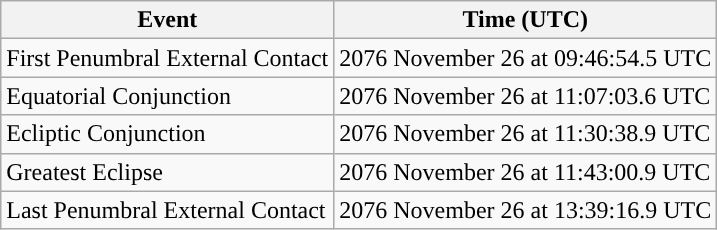<table class="wikitable">
<tr>
<th>Event</th>
<th>Time (UTC)</th>
</tr>
<tr>
<td>First Penumbral External Contact</td>
<td>2076 November 26 at 09:46:54.5 UTC</td>
</tr>
<tr>
<td>Equatorial Conjunction</td>
<td>2076 November 26 at 11:07:03.6 UTC</td>
</tr>
<tr>
<td>Ecliptic Conjunction</td>
<td>2076 November 26 at 11:30:38.9 UTC</td>
</tr>
<tr>
<td>Greatest Eclipse</td>
<td>2076 November 26 at 11:43:00.9 UTC</td>
</tr>
<tr>
<td>Last Penumbral External Contact</td>
<td>2076 November 26 at 13:39:16.9 UTC</td>
</tr>
</table>
